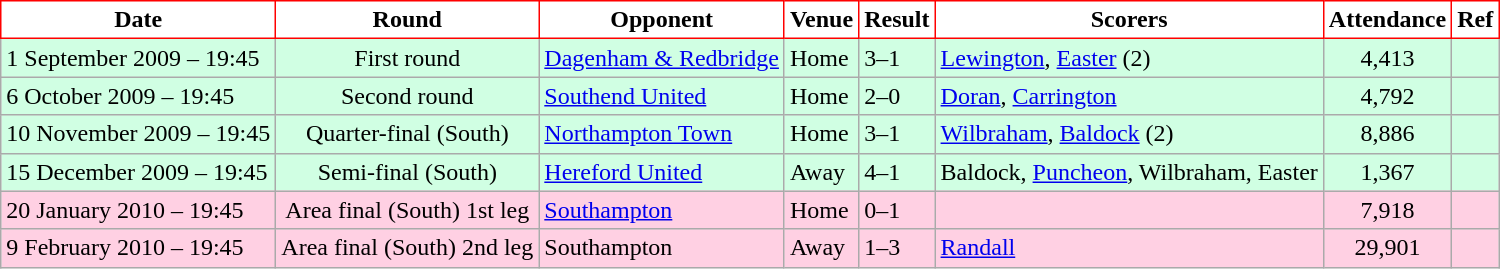<table class="wikitable">
<tr>
<th style="background:#FFFFFF; color:black; border:1px solid red;">Date</th>
<th style="background:#FFFFFF; color:black; border:1px solid red;">Round</th>
<th style="background:#FFFFFF; color:black; border:1px solid red;">Opponent</th>
<th style="background:#FFFFFF; color:black; border:1px solid red;">Venue</th>
<th style="background:#FFFFFF; color:black; border:1px solid red;">Result</th>
<th style="background:#FFFFFF; color:black; border:1px solid red;">Scorers</th>
<th style="background:#FFFFFF; color:black; border:1px solid red;">Attendance</th>
<th style="background:#FFFFFF; color:black; border:1px solid red;">Ref</th>
</tr>
<tr bgcolor = "#d0ffe3">
<td>1 September 2009 – 19:45</td>
<td align="center">First round</td>
<td><a href='#'>Dagenham & Redbridge</a></td>
<td>Home</td>
<td>3–1</td>
<td><a href='#'>Lewington</a>, <a href='#'>Easter</a> (2)</td>
<td align="center">4,413</td>
<td></td>
</tr>
<tr bgcolor = "#d0ffe3">
<td>6 October 2009 – 19:45</td>
<td align="center">Second round</td>
<td><a href='#'>Southend United</a></td>
<td>Home</td>
<td>2–0</td>
<td><a href='#'>Doran</a>, <a href='#'>Carrington</a></td>
<td align="center">4,792</td>
<td></td>
</tr>
<tr bgcolor = "#d0ffe3">
<td>10 November 2009 – 19:45</td>
<td align="center">Quarter-final (South)</td>
<td><a href='#'>Northampton Town</a></td>
<td>Home</td>
<td>3–1</td>
<td><a href='#'>Wilbraham</a>, <a href='#'>Baldock</a> (2)</td>
<td align="center">8,886</td>
<td></td>
</tr>
<tr bgcolor = "#d0ffe3">
<td>15 December 2009 – 19:45</td>
<td align="center">Semi-final (South)</td>
<td><a href='#'>Hereford United</a></td>
<td>Away</td>
<td>4–1</td>
<td>Baldock, <a href='#'>Puncheon</a>, Wilbraham, Easter</td>
<td align="center">1,367</td>
<td></td>
</tr>
<tr bgcolor = "#ffd0e3">
<td>20 January 2010 – 19:45</td>
<td align="center">Area final (South) 1st leg</td>
<td><a href='#'>Southampton</a></td>
<td>Home</td>
<td>0–1</td>
<td> </td>
<td align="center">7,918</td>
<td></td>
</tr>
<tr bgcolor = "#ffd0e3">
<td>9 February 2010 – 19:45</td>
<td align="center">Area final (South) 2nd leg</td>
<td>Southampton</td>
<td>Away</td>
<td>1–3</td>
<td><a href='#'>Randall</a></td>
<td align="center">29,901</td>
<td></td>
</tr>
</table>
